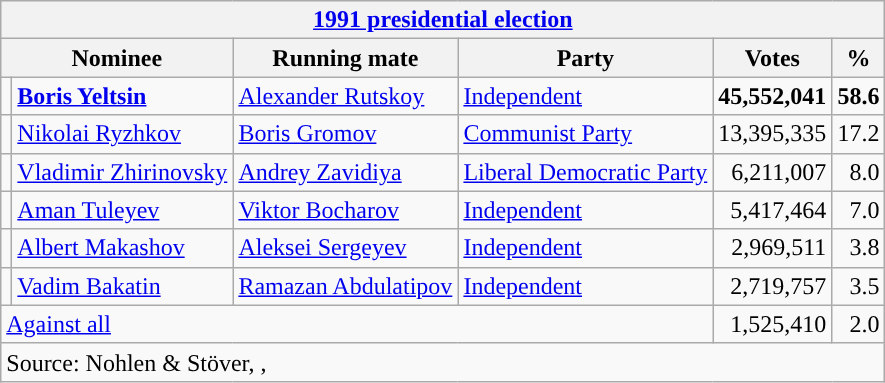<table class=wikitable style=text-align:right>
<tr>
<th colspan=6><a href='#'>1991 presidential election</a></th>
</tr>
<tr>
<th colspan=2>Nominee</th>
<th>Running mate</th>
<th>Party</th>
<th>Votes</th>
<th>%</th>
</tr>
<tr>
<td style="background-color: "></td>
<td align=left><strong><a href='#'>Boris Yeltsin</a></strong></td>
<td align=left><a href='#'>Alexander Rutskoy</a></td>
<td align=left><a href='#'>Independent</a></td>
<td><strong>45,552,041</strong></td>
<td><strong>58.6</strong></td>
</tr>
<tr>
<td style="background-color: "></td>
<td align=left><a href='#'>Nikolai Ryzhkov</a></td>
<td align=left><a href='#'>Boris Gromov</a></td>
<td align=left><a href='#'>Communist Party</a></td>
<td>13,395,335</td>
<td>17.2</td>
</tr>
<tr>
<td style="background-color: "></td>
<td align=left><a href='#'>Vladimir Zhirinovsky</a></td>
<td align=left><a href='#'>Andrey Zavidiya</a></td>
<td align=left><a href='#'>Liberal Democratic Party</a></td>
<td>6,211,007</td>
<td>8.0</td>
</tr>
<tr>
<td style="background-color: "></td>
<td align=left><a href='#'>Aman Tuleyev</a></td>
<td align=left><a href='#'>Viktor Bocharov</a></td>
<td align=left><a href='#'>Independent</a></td>
<td>5,417,464</td>
<td>7.0</td>
</tr>
<tr>
<td style="background-color: "></td>
<td align=left><a href='#'>Albert Makashov</a></td>
<td align=left><a href='#'>Aleksei Sergeyev</a></td>
<td align=left><a href='#'>Independent</a></td>
<td>2,969,511</td>
<td>3.8</td>
</tr>
<tr>
<td style="background-color: "></td>
<td align=left><a href='#'>Vadim Bakatin</a></td>
<td align=left><a href='#'>Ramazan Abdulatipov</a></td>
<td align=left><a href='#'>Independent</a></td>
<td>2,719,757</td>
<td>3.5</td>
</tr>
<tr>
<td align=left colspan=4><a href='#'>Against all</a></td>
<td>1,525,410</td>
<td>2.0</td>
</tr>
<tr>
<td align=left colspan=6>Source: Nohlen & Stöver, , </td>
</tr>
</table>
